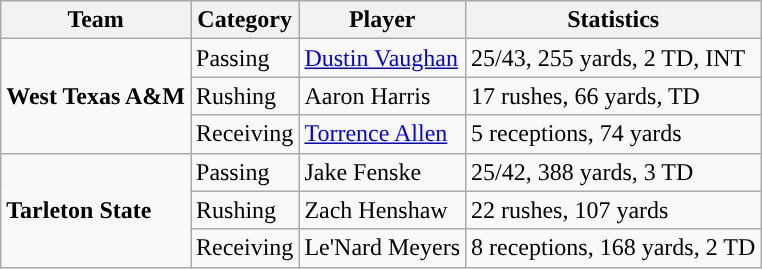<table class="wikitable" style="float: left;">
<tr>
<th>Team</th>
<th>Category</th>
<th>Player</th>
<th>Statistics</th>
</tr>
<tr>
<td rowspan=3><strong>West Texas A&M</strong></td>
<td>Passing</td>
<td><a href='#'>Dustin Vaughan</a></td>
<td>25/43, 255 yards, 2 TD, INT</td>
</tr>
<tr>
<td>Rushing</td>
<td>Aaron Harris</td>
<td>17 rushes, 66 yards, TD</td>
</tr>
<tr>
<td>Receiving</td>
<td><a href='#'>Torrence Allen</a></td>
<td>5 receptions, 74 yards</td>
</tr>
<tr>
<td rowspan=3><strong>Tarleton State</strong></td>
<td>Passing</td>
<td>Jake Fenske</td>
<td>25/42, 388 yards, 3 TD</td>
</tr>
<tr>
<td>Rushing</td>
<td>Zach Henshaw</td>
<td>22 rushes, 107 yards</td>
</tr>
<tr>
<td>Receiving</td>
<td>Le'Nard Meyers</td>
<td>8 receptions, 168 yards, 2 TD</td>
</tr>
</table>
